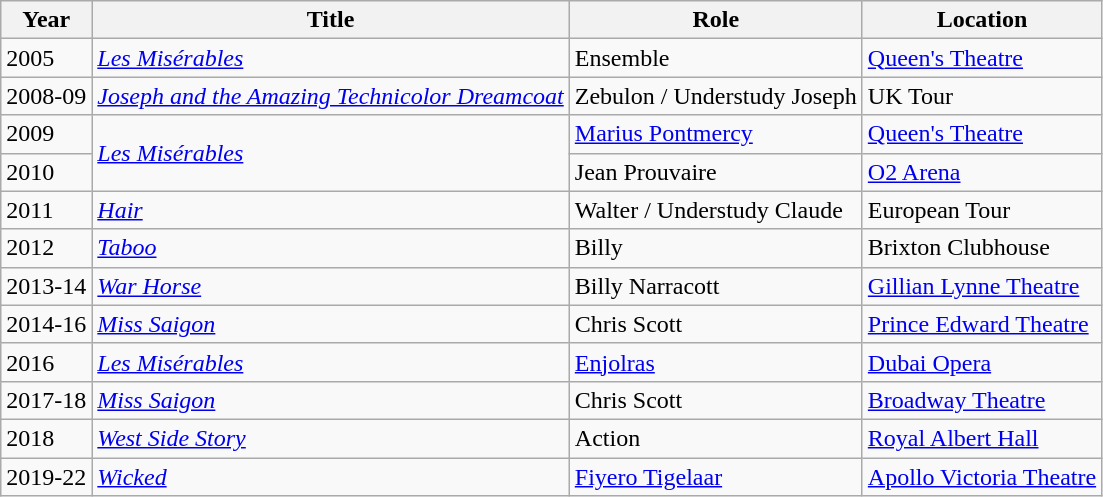<table class="wikitable">
<tr>
<th>Year</th>
<th>Title</th>
<th>Role</th>
<th>Location</th>
</tr>
<tr>
<td>2005</td>
<td><em><a href='#'>Les Misérables</a></em></td>
<td>Ensemble</td>
<td><a href='#'>Queen's Theatre</a></td>
</tr>
<tr>
<td>2008-09</td>
<td><em><a href='#'>Joseph and the Amazing Technicolor Dreamcoat</a></em></td>
<td>Zebulon / Understudy Joseph</td>
<td>UK Tour</td>
</tr>
<tr>
<td>2009</td>
<td rowspan=2><em><a href='#'>Les Misérables</a></em></td>
<td><a href='#'>Marius Pontmercy</a></td>
<td><a href='#'>Queen's Theatre</a></td>
</tr>
<tr>
<td>2010</td>
<td>Jean Prouvaire</td>
<td><a href='#'>O2 Arena</a></td>
</tr>
<tr>
<td>2011</td>
<td><em><a href='#'>Hair</a></em></td>
<td>Walter / Understudy Claude</td>
<td>European Tour</td>
</tr>
<tr>
<td>2012</td>
<td><em><a href='#'>Taboo</a></em></td>
<td>Billy</td>
<td>Brixton Clubhouse</td>
</tr>
<tr>
<td>2013-14</td>
<td><em><a href='#'>War Horse</a></em></td>
<td>Billy Narracott</td>
<td><a href='#'>Gillian Lynne Theatre</a></td>
</tr>
<tr>
<td>2014-16</td>
<td><em><a href='#'>Miss Saigon</a></em></td>
<td>Chris Scott</td>
<td><a href='#'>Prince Edward Theatre</a></td>
</tr>
<tr>
<td>2016</td>
<td><em><a href='#'>Les Misérables</a></em></td>
<td><a href='#'>Enjolras</a></td>
<td><a href='#'>Dubai Opera</a></td>
</tr>
<tr>
<td>2017-18</td>
<td><em><a href='#'>Miss Saigon</a></em></td>
<td>Chris Scott</td>
<td><a href='#'>Broadway Theatre</a></td>
</tr>
<tr>
<td>2018</td>
<td><em><a href='#'>West Side Story</a></em></td>
<td>Action</td>
<td><a href='#'>Royal Albert Hall</a></td>
</tr>
<tr>
<td>2019-22</td>
<td><em><a href='#'>Wicked</a></em></td>
<td><a href='#'>Fiyero Tigelaar</a></td>
<td><a href='#'>Apollo Victoria Theatre</a></td>
</tr>
</table>
